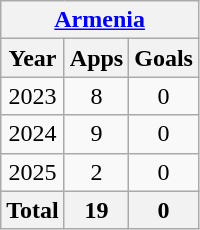<table class="wikitable" style="text-align:center">
<tr>
<th colspan=5><a href='#'>Armenia</a></th>
</tr>
<tr>
<th>Year</th>
<th>Apps</th>
<th>Goals</th>
</tr>
<tr>
<td>2023</td>
<td>8</td>
<td>0</td>
</tr>
<tr>
<td>2024</td>
<td>9</td>
<td>0</td>
</tr>
<tr>
<td>2025</td>
<td>2</td>
<td>0</td>
</tr>
<tr>
<th>Total</th>
<th>19</th>
<th>0</th>
</tr>
</table>
